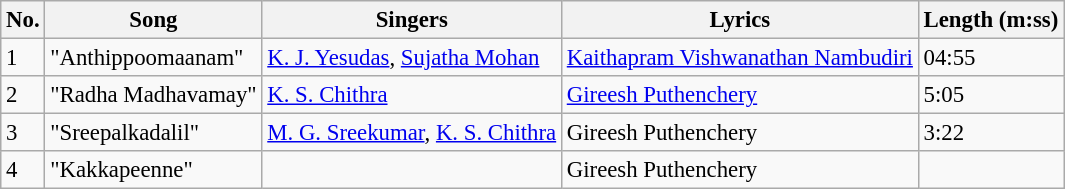<table class="wikitable" style="font-size:95%;">
<tr>
<th>No.</th>
<th>Song</th>
<th>Singers</th>
<th>Lyrics</th>
<th>Length (m:ss)</th>
</tr>
<tr>
<td>1</td>
<td>"Anthippoomaanam"</td>
<td><a href='#'>K. J. Yesudas</a>, <a href='#'>Sujatha Mohan</a></td>
<td><a href='#'>Kaithapram Vishwanathan Nambudiri</a></td>
<td>04:55</td>
</tr>
<tr>
<td>2</td>
<td>"Radha Madhavamay"</td>
<td><a href='#'>K. S. Chithra</a></td>
<td><a href='#'>Gireesh Puthenchery</a></td>
<td>5:05</td>
</tr>
<tr>
<td>3</td>
<td>"Sreepalkadalil"</td>
<td><a href='#'>M. G. Sreekumar</a>, <a href='#'>K. S. Chithra</a></td>
<td>Gireesh Puthenchery</td>
<td>3:22</td>
</tr>
<tr>
<td>4</td>
<td>"Kakkapeenne"</td>
<td></td>
<td>Gireesh Puthenchery</td>
<td></td>
</tr>
</table>
